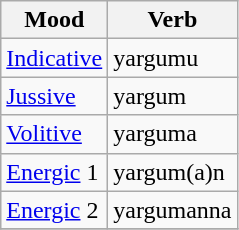<table class="wikitable" border="1">
<tr>
<th>Mood</th>
<th>Verb</th>
</tr>
<tr>
<td><a href='#'>Indicative</a></td>
<td>yargumu</td>
</tr>
<tr>
<td><a href='#'>Jussive</a></td>
<td>yargum</td>
</tr>
<tr>
<td><a href='#'>Volitive</a></td>
<td>yarguma</td>
</tr>
<tr>
<td><a href='#'>Energic</a> 1</td>
<td>yargum(a)n</td>
</tr>
<tr>
<td><a href='#'>Energic</a> 2</td>
<td>yargumanna</td>
</tr>
<tr>
</tr>
</table>
